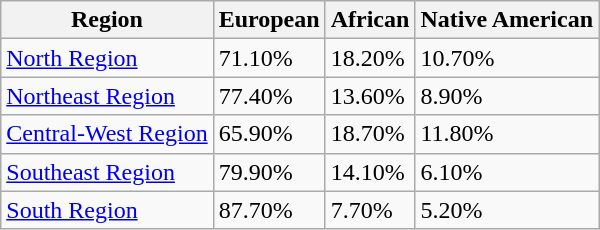<table class="wikitable">
<tr>
<th>Region</th>
<th>European</th>
<th>African</th>
<th>Native American</th>
</tr>
<tr>
<td><a href='#'>North Region</a></td>
<td>71.10%</td>
<td>18.20%</td>
<td>10.70%</td>
</tr>
<tr>
<td><a href='#'>Northeast Region</a></td>
<td>77.40%</td>
<td>13.60%</td>
<td>8.90%</td>
</tr>
<tr>
<td><a href='#'>Central-West Region</a></td>
<td>65.90%</td>
<td>18.70%</td>
<td>11.80%</td>
</tr>
<tr>
<td><a href='#'>Southeast Region</a></td>
<td>79.90%</td>
<td>14.10%</td>
<td>6.10%</td>
</tr>
<tr>
<td><a href='#'>South Region</a></td>
<td>87.70%</td>
<td>7.70%</td>
<td>5.20%</td>
</tr>
</table>
